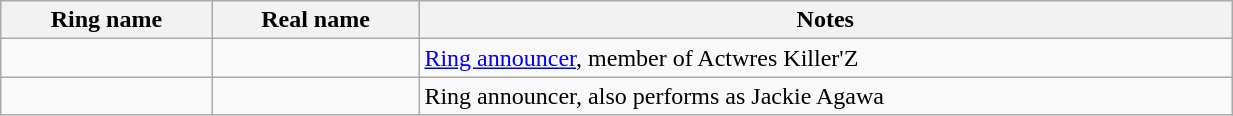<table class="wikitable sortable" align="left center" style="width:65%;">
<tr>
<th width:15%;">Ring name</th>
<th width:15%;">Real name</th>
<th width:25%;">Notes</th>
</tr>
<tr>
<td></td>
<td></td>
<td><a href='#'>Ring announcer</a>, member of Actwres Killer'Z</td>
</tr>
<tr>
<td></td>
<td></td>
<td>Ring announcer, also performs as Jackie Agawa</td>
</tr>
</table>
